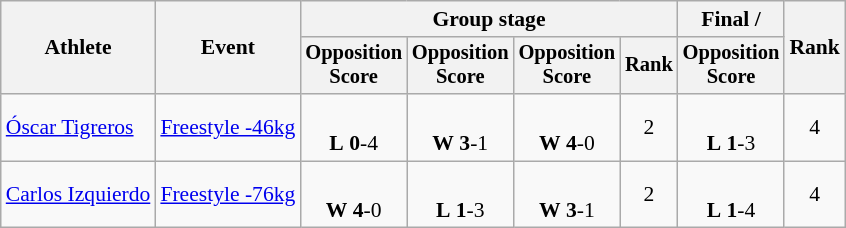<table class="wikitable" style="font-size:90%">
<tr>
<th rowspan=2>Athlete</th>
<th rowspan=2>Event</th>
<th colspan=4>Group stage</th>
<th>Final / </th>
<th rowspan=2>Rank</th>
</tr>
<tr style="font-size:95%">
<th>Opposition<br>Score</th>
<th>Opposition<br>Score</th>
<th>Opposition<br>Score</th>
<th>Rank</th>
<th>Opposition<br>Score</th>
</tr>
<tr align=center>
<td align=left><a href='#'>Óscar Tigreros</a></td>
<td align=left><a href='#'>Freestyle -46kg</a></td>
<td><br><strong>L</strong> <strong>0</strong>-4 <sup></sup></td>
<td><br><strong>W</strong> <strong>3</strong>-1 <sup></sup></td>
<td><br><strong>W</strong> <strong>4</strong>-0 <sup></sup></td>
<td>2 </td>
<td><br><strong>L</strong> <strong>1</strong>-3 <sup></sup></td>
<td>4</td>
</tr>
<tr align=center>
<td align=left><a href='#'>Carlos Izquierdo</a></td>
<td align=left><a href='#'>Freestyle -76kg</a></td>
<td><br><strong>W</strong> <strong>4</strong>-0 <sup></sup></td>
<td><br><strong>L</strong> <strong>1</strong>-3 <sup></sup></td>
<td><br><strong>W</strong> <strong>3</strong>-1 <sup></sup></td>
<td>2 </td>
<td><br><strong>L</strong> <strong>1</strong>-4 <sup></sup></td>
<td>4</td>
</tr>
</table>
